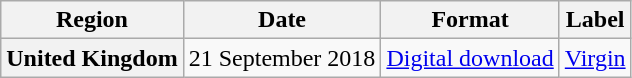<table class="wikitable plainrowheaders" style="text-align:center">
<tr>
<th>Region</th>
<th>Date</th>
<th>Format</th>
<th>Label</th>
</tr>
<tr>
<th scope="row">United Kingdom</th>
<td>21 September 2018</td>
<td><a href='#'>Digital download</a></td>
<td><a href='#'>Virgin</a></td>
</tr>
</table>
